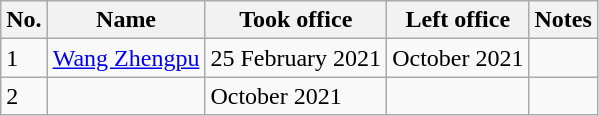<table class="wikitable">
<tr>
<th>No.</th>
<th>Name</th>
<th>Took office</th>
<th>Left office</th>
<th>Notes</th>
</tr>
<tr>
<td>1</td>
<td><a href='#'>Wang Zhengpu</a></td>
<td>25 February 2021</td>
<td>October 2021</td>
<td></td>
</tr>
<tr>
<td>2</td>
<td></td>
<td>October 2021</td>
<td></td>
<td></td>
</tr>
</table>
